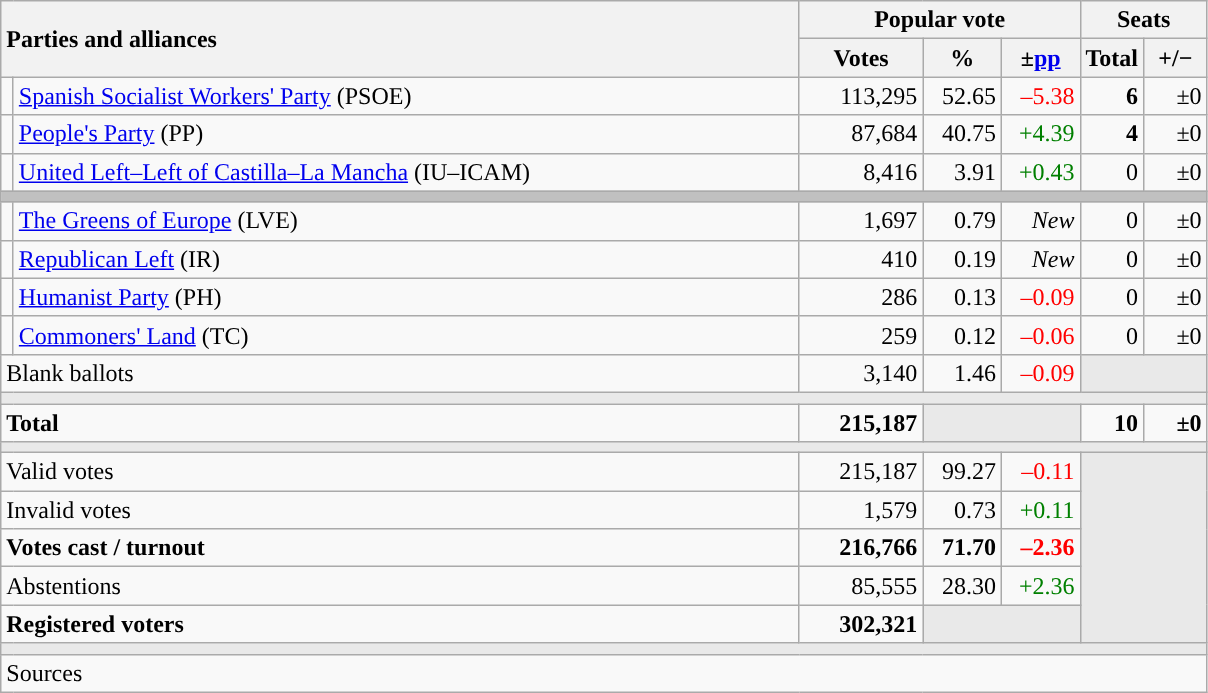<table class="wikitable" style="text-align:right;">
<tr>
<th style="text-align:left;" rowspan="2" colspan="2" width="525">Parties and alliances</th>
<th colspan="3">Popular vote</th>
<th colspan="2">Seats</th>
</tr>
<tr>
<th width="75">Votes</th>
<th width="45">%</th>
<th width="45">±<a href='#'>pp</a></th>
<th width="35">Total</th>
<th width="35">+/−</th>
</tr>
<tr>
<td width="1" style="color:inherit;background:"></td>
<td align="left"><a href='#'>Spanish Socialist Workers' Party</a> (PSOE)</td>
<td>113,295</td>
<td>52.65</td>
<td style="color:red;">–5.38</td>
<td><strong>6</strong></td>
<td>±0</td>
</tr>
<tr>
<td style="color:inherit;background:"></td>
<td align="left"><a href='#'>People's Party</a> (PP)</td>
<td>87,684</td>
<td>40.75</td>
<td style="color:green;">+4.39</td>
<td><strong>4</strong></td>
<td>±0</td>
</tr>
<tr>
<td style="color:inherit;background:"></td>
<td align="left"><a href='#'>United Left–Left of Castilla–La Mancha</a> (IU–ICAM)</td>
<td>8,416</td>
<td>3.91</td>
<td style="color:green;">+0.43</td>
<td>0</td>
<td>±0</td>
</tr>
<tr>
<td colspan="7" bgcolor="#C0C0C0"></td>
</tr>
<tr>
<td style="color:inherit;background:"></td>
<td align="left"><a href='#'>The Greens of Europe</a> (LVE)</td>
<td>1,697</td>
<td>0.79</td>
<td><em>New</em></td>
<td>0</td>
<td>±0</td>
</tr>
<tr>
<td style="color:inherit;background:"></td>
<td align="left"><a href='#'>Republican Left</a> (IR)</td>
<td>410</td>
<td>0.19</td>
<td><em>New</em></td>
<td>0</td>
<td>±0</td>
</tr>
<tr>
<td style="color:inherit;background:"></td>
<td align="left"><a href='#'>Humanist Party</a> (PH)</td>
<td>286</td>
<td>0.13</td>
<td style="color:red;">–0.09</td>
<td>0</td>
<td>±0</td>
</tr>
<tr>
<td style="color:inherit;background:"></td>
<td align="left"><a href='#'>Commoners' Land</a> (TC)</td>
<td>259</td>
<td>0.12</td>
<td style="color:red;">–0.06</td>
<td>0</td>
<td>±0</td>
</tr>
<tr>
<td align="left" colspan="2">Blank ballots</td>
<td>3,140</td>
<td>1.46</td>
<td style="color:red;">–0.09</td>
<td bgcolor="#E9E9E9" colspan="2"></td>
</tr>
<tr>
<td colspan="7" bgcolor="#E9E9E9"></td>
</tr>
<tr style="font-weight:bold;">
<td align="left" colspan="2">Total</td>
<td>215,187</td>
<td bgcolor="#E9E9E9" colspan="2"></td>
<td>10</td>
<td>±0</td>
</tr>
<tr>
<td colspan="7" bgcolor="#E9E9E9"></td>
</tr>
<tr>
<td align="left" colspan="2">Valid votes</td>
<td>215,187</td>
<td>99.27</td>
<td style="color:red;">–0.11</td>
<td bgcolor="#E9E9E9" colspan="2" rowspan="5"></td>
</tr>
<tr>
<td align="left" colspan="2">Invalid votes</td>
<td>1,579</td>
<td>0.73</td>
<td style="color:green;">+0.11</td>
</tr>
<tr style="font-weight:bold;">
<td align="left" colspan="2">Votes cast / turnout</td>
<td>216,766</td>
<td>71.70</td>
<td style="color:red;">–2.36</td>
</tr>
<tr>
<td align="left" colspan="2">Abstentions</td>
<td>85,555</td>
<td>28.30</td>
<td style="color:green;">+2.36</td>
</tr>
<tr style="font-weight:bold;">
<td align="left" colspan="2">Registered voters</td>
<td>302,321</td>
<td bgcolor="#E9E9E9" colspan="2"></td>
</tr>
<tr>
<td colspan="7" bgcolor="#E9E9E9"></td>
</tr>
<tr>
<td align="left" colspan="7">Sources</td>
</tr>
</table>
